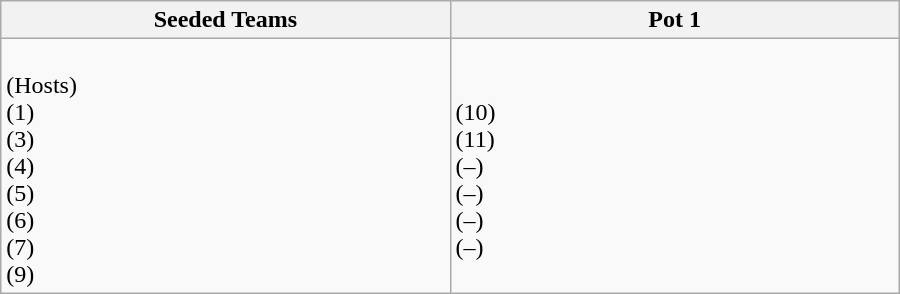<table class="wikitable" width=600>
<tr>
<th width=33.33%>Seeded Teams</th>
<th width=33.33%>Pot 1</th>
</tr>
<tr>
<td><br> (Hosts)<br>
 (1)<br>
 (3)<br>
 (4)<br>
 (5)<br>
 (6)<br>
 (7)<br>
 (9)</td>
<td><br> (10)<br>
 (11)<br>
 (–)<br>
 (–)<br>
 (–)<br>
 (–)</td>
</tr>
</table>
